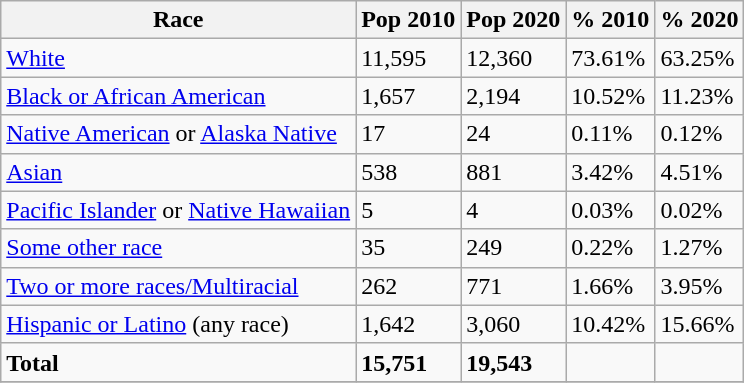<table class="wikitable">
<tr>
<th>Race</th>
<th>Pop 2010</th>
<th>Pop 2020</th>
<th>% 2010</th>
<th>% 2020</th>
</tr>
<tr>
<td><a href='#'>White</a></td>
<td>11,595</td>
<td>12,360</td>
<td>73.61%</td>
<td>63.25%</td>
</tr>
<tr>
<td><a href='#'>Black or African American</a></td>
<td>1,657</td>
<td>2,194</td>
<td>10.52%</td>
<td>11.23%</td>
</tr>
<tr>
<td><a href='#'>Native American</a> or <a href='#'>Alaska Native</a></td>
<td>17</td>
<td>24</td>
<td>0.11%</td>
<td>0.12%</td>
</tr>
<tr>
<td><a href='#'>Asian</a></td>
<td>538</td>
<td>881</td>
<td>3.42%</td>
<td>4.51%</td>
</tr>
<tr>
<td><a href='#'>Pacific Islander</a> or <a href='#'>Native Hawaiian</a></td>
<td>5</td>
<td>4</td>
<td>0.03%</td>
<td>0.02%</td>
</tr>
<tr>
<td><a href='#'>Some other race</a></td>
<td>35</td>
<td>249</td>
<td>0.22%</td>
<td>1.27%</td>
</tr>
<tr>
<td><a href='#'>Two or more races/Multiracial</a></td>
<td>262</td>
<td>771</td>
<td>1.66%</td>
<td>3.95%</td>
</tr>
<tr>
<td><a href='#'>Hispanic or Latino</a> (any race)</td>
<td>1,642</td>
<td>3,060</td>
<td>10.42%</td>
<td>15.66%</td>
</tr>
<tr>
<td><strong>Total</strong></td>
<td><strong>15,751</strong></td>
<td><strong>19,543</strong></td>
<td></td>
<td></td>
</tr>
<tr>
</tr>
</table>
